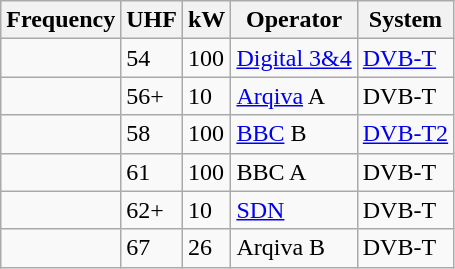<table class="wikitable sortable">
<tr>
<th>Frequency</th>
<th>UHF</th>
<th>kW</th>
<th>Operator</th>
<th>System</th>
</tr>
<tr>
<td></td>
<td>54</td>
<td>100</td>
<td><a href='#'>Digital 3&4</a></td>
<td><a href='#'>DVB-T</a></td>
</tr>
<tr>
<td></td>
<td>56+</td>
<td>10</td>
<td><a href='#'>Arqiva</a> A</td>
<td>DVB-T</td>
</tr>
<tr>
<td></td>
<td>58</td>
<td>100</td>
<td><a href='#'>BBC</a> B</td>
<td><a href='#'>DVB-T2</a></td>
</tr>
<tr>
<td></td>
<td>61</td>
<td>100</td>
<td>BBC A</td>
<td>DVB-T</td>
</tr>
<tr>
<td></td>
<td>62+</td>
<td>10</td>
<td><a href='#'>SDN</a></td>
<td>DVB-T</td>
</tr>
<tr>
<td></td>
<td>67</td>
<td>26</td>
<td>Arqiva B</td>
<td>DVB-T</td>
</tr>
</table>
